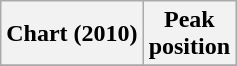<table class="wikitable sortable plainrowheaders" style="text-align:center">
<tr>
<th scope="col">Chart (2010)</th>
<th scope="col">Peak<br> position</th>
</tr>
<tr>
</tr>
</table>
